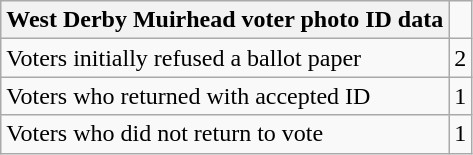<table class="wikitable">
<tr>
<th>West Derby Muirhead voter photo ID data</th>
</tr>
<tr>
<td style="text-align:left">Voters initially refused a ballot paper</td>
<td style="text-align:center">2</td>
</tr>
<tr>
<td style="text-align:left">Voters who returned with accepted ID</td>
<td style="text-align:center">1</td>
</tr>
<tr>
<td style="text-align:left">Voters who did not return to vote</td>
<td style="text-align:center">1</td>
</tr>
</table>
